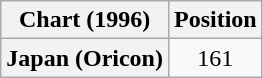<table class="wikitable plainrowheaders" style="text-align:center">
<tr>
<th>Chart (1996)</th>
<th>Position</th>
</tr>
<tr>
<th scope="row">Japan (Oricon)</th>
<td>161</td>
</tr>
</table>
